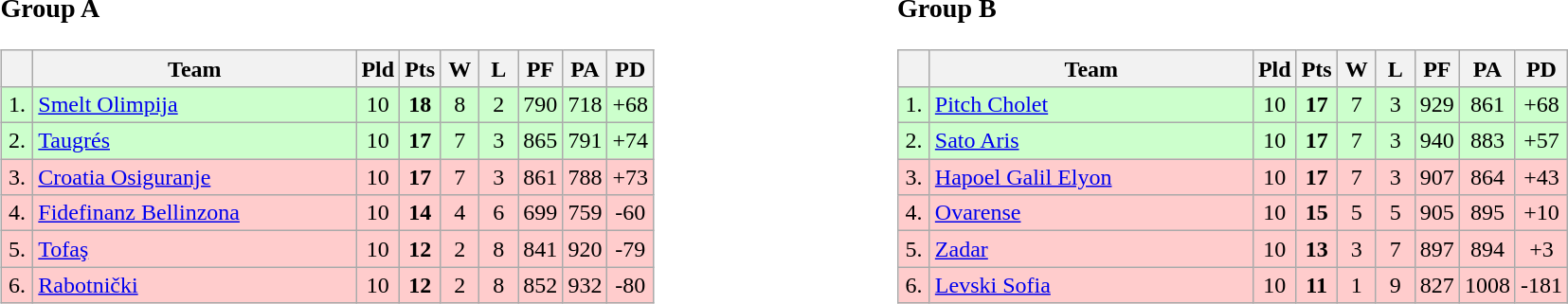<table>
<tr>
<td style="vertical-align:top; width:33%;"><br><h3>Group A</h3><table class="wikitable" style="text-align:center">
<tr>
<th width=15></th>
<th width=220>Team</th>
<th width=20>Pld</th>
<th width=20>Pts</th>
<th width=20>W</th>
<th width=20>L</th>
<th width=20>PF</th>
<th width=20>PA</th>
<th width=20>PD</th>
</tr>
<tr style="background: #ccffcc;">
<td>1.</td>
<td align=left> <a href='#'>Smelt Olimpija</a></td>
<td>10</td>
<td><strong>18</strong></td>
<td>8</td>
<td>2</td>
<td>790</td>
<td>718</td>
<td>+68</td>
</tr>
<tr style="background: #ccffcc;">
<td>2.</td>
<td align=left> <a href='#'>Taugrés</a></td>
<td>10</td>
<td><strong>17</strong></td>
<td>7</td>
<td>3</td>
<td>865</td>
<td>791</td>
<td>+74</td>
</tr>
<tr style="background: #ffcccc;">
<td>3.</td>
<td align=left> <a href='#'>Croatia Osiguranje</a></td>
<td>10</td>
<td><strong>17</strong></td>
<td>7</td>
<td>3</td>
<td>861</td>
<td>788</td>
<td>+73</td>
</tr>
<tr style="background: #ffcccc;">
<td>4.</td>
<td align=left> <a href='#'>Fidefinanz Bellinzona</a></td>
<td>10</td>
<td><strong>14</strong></td>
<td>4</td>
<td>6</td>
<td>699</td>
<td>759</td>
<td>-60</td>
</tr>
<tr style="background: #ffcccc;">
<td>5.</td>
<td align=left> <a href='#'>Tofaş</a></td>
<td>10</td>
<td><strong>12</strong></td>
<td>2</td>
<td>8</td>
<td>841</td>
<td>920</td>
<td>-79</td>
</tr>
<tr style="background: #ffcccc;">
<td>6.</td>
<td align=left> <a href='#'>Rabotnički</a></td>
<td>10</td>
<td><strong>12</strong></td>
<td>2</td>
<td>8</td>
<td>852</td>
<td>932</td>
<td>-80</td>
</tr>
</table>
</td>
<td style="vertical-align:top; width:33%;"><br><h3>Group B</h3><table class="wikitable" style="text-align:center">
<tr>
<th width=15></th>
<th width=220>Team</th>
<th width=20>Pld</th>
<th width=20>Pts</th>
<th width=20>W</th>
<th width=20>L</th>
<th width=20>PF</th>
<th width=20>PA</th>
<th width=20>PD</th>
</tr>
<tr style="background: #ccffcc;">
<td>1.</td>
<td align=left> <a href='#'>Pitch Cholet</a></td>
<td>10</td>
<td><strong>17</strong></td>
<td>7</td>
<td>3</td>
<td>929</td>
<td>861</td>
<td>+68</td>
</tr>
<tr style="background: #ccffcc;">
<td>2.</td>
<td align=left> <a href='#'>Sato Aris</a></td>
<td>10</td>
<td><strong>17</strong></td>
<td>7</td>
<td>3</td>
<td>940</td>
<td>883</td>
<td>+57</td>
</tr>
<tr style="background: #ffcccc;">
<td>3.</td>
<td align=left> <a href='#'>Hapoel Galil Elyon</a></td>
<td>10</td>
<td><strong>17</strong></td>
<td>7</td>
<td>3</td>
<td>907</td>
<td>864</td>
<td>+43</td>
</tr>
<tr style="background: #ffcccc;">
<td>4.</td>
<td align=left> <a href='#'>Ovarense</a></td>
<td>10</td>
<td><strong>15</strong></td>
<td>5</td>
<td>5</td>
<td>905</td>
<td>895</td>
<td>+10</td>
</tr>
<tr style="background: #ffcccc;">
<td>5.</td>
<td align=left> <a href='#'>Zadar</a></td>
<td>10</td>
<td><strong>13</strong></td>
<td>3</td>
<td>7</td>
<td>897</td>
<td>894</td>
<td>+3</td>
</tr>
<tr style="background: #ffcccc;">
<td>6.</td>
<td align=left> <a href='#'>Levski Sofia</a></td>
<td>10</td>
<td><strong>11</strong></td>
<td>1</td>
<td>9</td>
<td>827</td>
<td>1008</td>
<td>-181</td>
</tr>
</table>
</td>
</tr>
</table>
